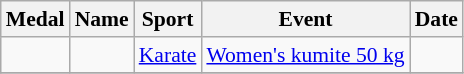<table class="wikitable sortable" style="font-size:90%">
<tr>
<th>Medal</th>
<th>Name</th>
<th>Sport</th>
<th>Event</th>
<th>Date</th>
</tr>
<tr>
<td></td>
<td></td>
<td><a href='#'>Karate</a></td>
<td><a href='#'>Women's kumite 50 kg</a></td>
<td></td>
</tr>
<tr>
</tr>
</table>
